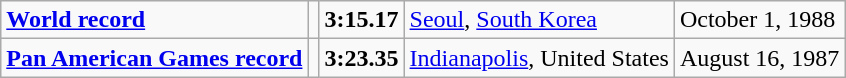<table class="wikitable">
<tr>
<td><strong><a href='#'>World record</a></strong></td>
<td></td>
<td><strong>3:15.17</strong></td>
<td><a href='#'>Seoul</a>, <a href='#'>South Korea</a></td>
<td>October 1, 1988</td>
</tr>
<tr>
<td><strong><a href='#'>Pan American Games record</a></strong></td>
<td></td>
<td><strong>3:23.35</strong></td>
<td><a href='#'>Indianapolis</a>, United States</td>
<td>August 16, 1987</td>
</tr>
</table>
